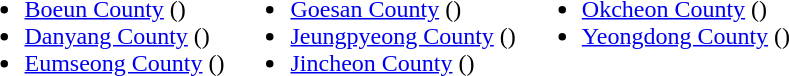<table>
<tr>
<td valign="top"><br><ul><li><a href='#'>Boeun County</a> ()</li><li><a href='#'>Danyang County</a> ()</li><li><a href='#'>Eumseong County</a> ()</li></ul></td>
<td valign="top"><br><ul><li><a href='#'>Goesan County</a> ()</li><li><a href='#'>Jeungpyeong County</a> ()</li><li><a href='#'>Jincheon County</a> ()</li></ul></td>
<td valign="top"><br><ul><li><a href='#'>Okcheon County</a> ()</li><li><a href='#'>Yeongdong County</a> ()</li></ul></td>
</tr>
</table>
